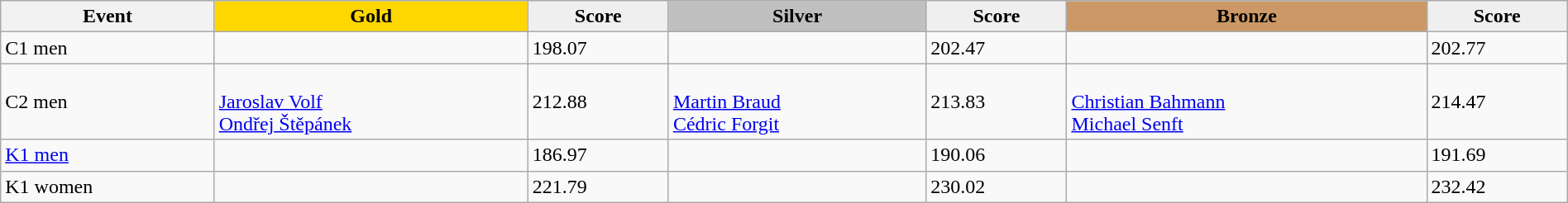<table class="wikitable" width=100%>
<tr>
<th>Event</th>
<td align=center bgcolor="gold"><strong>Gold</strong></td>
<td align=center bgcolor="EFEFEF"><strong>Score</strong></td>
<td align=center bgcolor="silver"><strong>Silver</strong></td>
<td align=center bgcolor="EFEFEF"><strong>Score</strong></td>
<td align=center bgcolor="CC9966"><strong>Bronze</strong></td>
<td align=center bgcolor="EFEFEF"><strong>Score</strong></td>
</tr>
<tr>
<td>C1 men</td>
<td></td>
<td>198.07</td>
<td></td>
<td>202.47</td>
<td></td>
<td>202.77</td>
</tr>
<tr>
<td>C2 men</td>
<td><br><a href='#'>Jaroslav Volf</a><br><a href='#'>Ondřej Štěpánek</a></td>
<td>212.88</td>
<td><br><a href='#'>Martin Braud</a><br><a href='#'>Cédric Forgit</a></td>
<td>213.83</td>
<td><br><a href='#'>Christian Bahmann</a><br><a href='#'>Michael Senft</a></td>
<td>214.47</td>
</tr>
<tr>
<td><a href='#'>K1 men</a></td>
<td></td>
<td>186.97</td>
<td></td>
<td>190.06</td>
<td></td>
<td>191.69</td>
</tr>
<tr>
<td>K1 women</td>
<td></td>
<td>221.79</td>
<td></td>
<td>230.02</td>
<td></td>
<td>232.42</td>
</tr>
</table>
